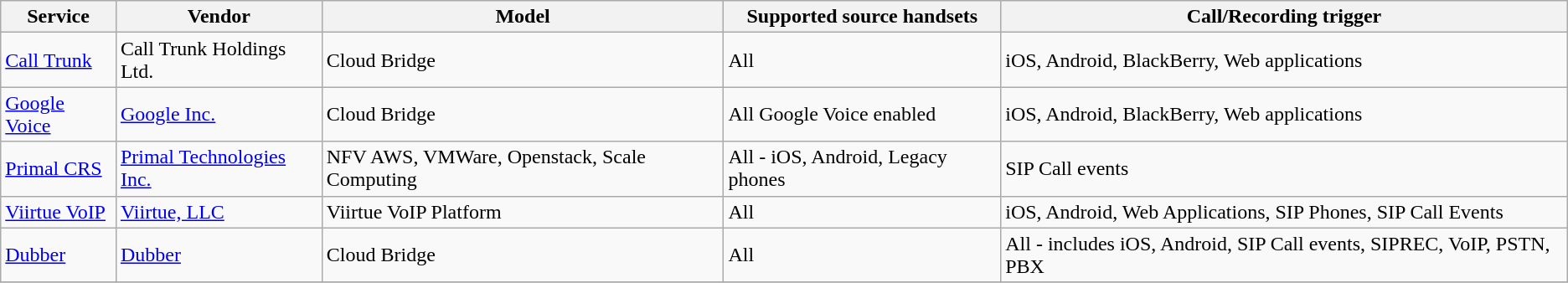<table class="wikitable">
<tr>
<th>Service</th>
<th>Vendor</th>
<th>Model</th>
<th>Supported source handsets</th>
<th>Call/Recording trigger</th>
</tr>
<tr>
<td><a href='#'>Call Trunk</a></td>
<td>Call Trunk Holdings Ltd.</td>
<td>Cloud Bridge</td>
<td>All</td>
<td>iOS, Android, BlackBerry, Web applications</td>
</tr>
<tr>
<td><a href='#'>Google Voice</a></td>
<td><a href='#'>Google Inc.</a></td>
<td>Cloud Bridge</td>
<td>All Google Voice enabled</td>
<td>iOS, Android, BlackBerry, Web applications</td>
</tr>
<tr>
<td><a href='#'>Primal CRS</a></td>
<td><a href='#'>Primal Technologies Inc.</a></td>
<td>NFV AWS, VMWare, Openstack, Scale Computing</td>
<td>All - iOS, Android, Legacy phones</td>
<td>SIP Call events</td>
</tr>
<tr>
<td><a href='#'>Viirtue VoIP</a></td>
<td><a href='#'>Viirtue, LLC</a></td>
<td>Viirtue VoIP Platform</td>
<td>All</td>
<td>iOS, Android, Web Applications, SIP Phones, SIP Call Events</td>
</tr>
<tr>
<td><a href='#'>Dubber</a></td>
<td><a href='#'>Dubber</a></td>
<td>Cloud Bridge</td>
<td>All</td>
<td>All - includes iOS, Android, SIP Call events, SIPREC, VoIP, PSTN, PBX</td>
</tr>
<tr>
</tr>
</table>
